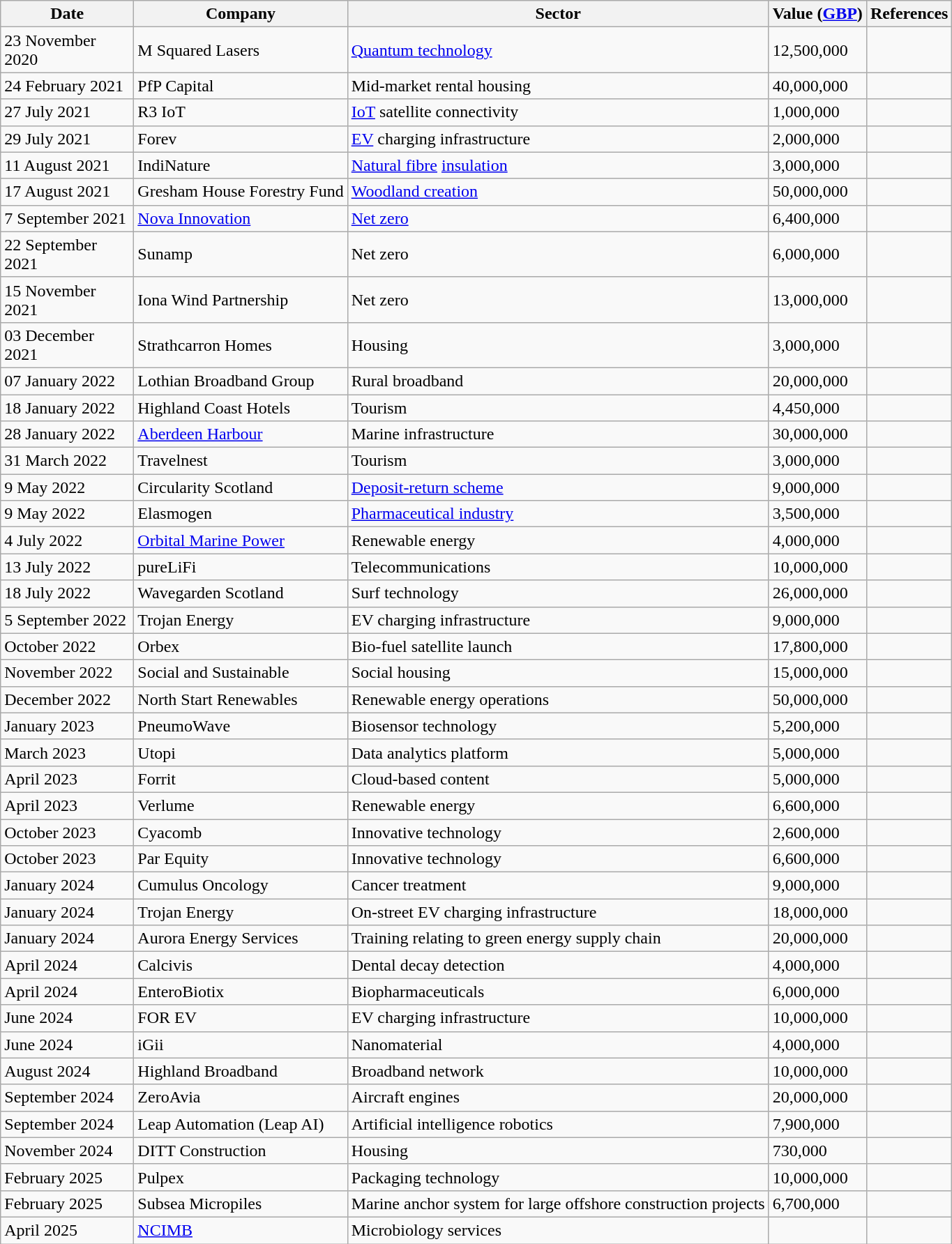<table class="wikitable sortable">
<tr>
<th style="width:120px;" scope="col">Date</th>
<th scope=col>Company</th>
<th scope=col>Sector</th>
<th scope=col>Value (<a href='#'>GBP</a>)</th>
<th class="unsortable" scope=col>References</th>
</tr>
<tr>
<td>23 November 2020</td>
<td>M Squared Lasers</td>
<td><a href='#'>Quantum technology</a></td>
<td>12,500,000</td>
<td></td>
</tr>
<tr>
<td>24 February 2021</td>
<td>PfP Capital</td>
<td>Mid-market rental housing</td>
<td>40,000,000</td>
<td></td>
</tr>
<tr>
<td>27 July 2021</td>
<td>R3 IoT</td>
<td><a href='#'>IoT</a> satellite connectivity</td>
<td>1,000,000</td>
<td></td>
</tr>
<tr>
<td>29 July 2021</td>
<td>Forev</td>
<td><a href='#'>EV</a> charging infrastructure</td>
<td>2,000,000</td>
<td></td>
</tr>
<tr>
<td>11 August 2021</td>
<td>IndiNature</td>
<td><a href='#'>Natural fibre</a> <a href='#'>insulation</a></td>
<td>3,000,000</td>
<td></td>
</tr>
<tr>
<td>17 August 2021</td>
<td>Gresham House Forestry Fund</td>
<td><a href='#'>Woodland creation</a></td>
<td>50,000,000</td>
<td></td>
</tr>
<tr>
<td>7 September 2021</td>
<td><a href='#'>Nova Innovation</a></td>
<td><a href='#'>Net zero</a></td>
<td>6,400,000</td>
<td></td>
</tr>
<tr>
<td>22 September 2021</td>
<td>Sunamp</td>
<td>Net zero</td>
<td>6,000,000</td>
<td></td>
</tr>
<tr>
<td>15 November 2021</td>
<td>Iona Wind Partnership</td>
<td>Net zero</td>
<td>13,000,000</td>
<td></td>
</tr>
<tr>
<td>03 December 2021</td>
<td>Strathcarron Homes</td>
<td>Housing</td>
<td>3,000,000</td>
<td></td>
</tr>
<tr>
<td>07 January 2022</td>
<td>Lothian Broadband Group</td>
<td>Rural broadband</td>
<td>20,000,000</td>
<td></td>
</tr>
<tr>
<td>18 January 2022</td>
<td>Highland Coast Hotels</td>
<td>Tourism</td>
<td>4,450,000</td>
<td></td>
</tr>
<tr>
<td>28 January 2022</td>
<td><a href='#'>Aberdeen Harbour</a></td>
<td>Marine infrastructure</td>
<td>30,000,000</td>
<td></td>
</tr>
<tr>
<td>31 March 2022</td>
<td>Travelnest</td>
<td>Tourism</td>
<td>3,000,000</td>
<td></td>
</tr>
<tr>
<td>9 May 2022</td>
<td>Circularity Scotland</td>
<td><a href='#'>Deposit-return scheme</a></td>
<td>9,000,000</td>
<td></td>
</tr>
<tr>
<td>9 May 2022</td>
<td>Elasmogen</td>
<td><a href='#'>Pharmaceutical industry</a></td>
<td>3,500,000</td>
<td></td>
</tr>
<tr>
<td>4 July 2022</td>
<td><a href='#'>Orbital Marine Power</a></td>
<td>Renewable energy</td>
<td>4,000,000</td>
<td></td>
</tr>
<tr>
<td>13 July 2022</td>
<td>pureLiFi</td>
<td>Telecommunications</td>
<td>10,000,000</td>
<td></td>
</tr>
<tr>
<td>18 July 2022</td>
<td>Wavegarden Scotland</td>
<td>Surf technology</td>
<td>26,000,000</td>
<td></td>
</tr>
<tr>
<td>5 September 2022</td>
<td>Trojan Energy</td>
<td>EV charging infrastructure</td>
<td>9,000,000</td>
<td></td>
</tr>
<tr>
<td>October 2022</td>
<td>Orbex</td>
<td>Bio-fuel satellite launch</td>
<td>17,800,000</td>
<td></td>
</tr>
<tr>
<td>November 2022</td>
<td>Social and Sustainable</td>
<td>Social housing</td>
<td>15,000,000</td>
<td></td>
</tr>
<tr>
<td>December 2022</td>
<td>North Start Renewables</td>
<td>Renewable energy operations</td>
<td>50,000,000</td>
<td></td>
</tr>
<tr>
<td>January 2023</td>
<td>PneumoWave</td>
<td>Biosensor technology</td>
<td>5,200,000</td>
<td></td>
</tr>
<tr>
<td>March 2023</td>
<td>Utopi</td>
<td>Data analytics platform</td>
<td>5,000,000</td>
<td></td>
</tr>
<tr>
<td>April 2023</td>
<td>Forrit</td>
<td>Cloud-based content</td>
<td>5,000,000</td>
<td></td>
</tr>
<tr>
<td>April 2023</td>
<td>Verlume</td>
<td>Renewable energy</td>
<td>6,600,000</td>
<td></td>
</tr>
<tr>
<td>October 2023</td>
<td>Cyacomb</td>
<td>Innovative technology</td>
<td>2,600,000</td>
<td></td>
</tr>
<tr>
<td>October 2023</td>
<td>Par Equity</td>
<td>Innovative technology</td>
<td>6,600,000</td>
<td></td>
</tr>
<tr>
<td>January 2024</td>
<td>Cumulus Oncology</td>
<td>Cancer treatment</td>
<td>9,000,000</td>
<td></td>
</tr>
<tr>
<td>January 2024</td>
<td>Trojan Energy</td>
<td>On-street EV charging infrastructure</td>
<td>18,000,000</td>
<td></td>
</tr>
<tr>
<td>January 2024</td>
<td>Aurora Energy Services</td>
<td>Training relating to green energy supply chain</td>
<td>20,000,000</td>
<td></td>
</tr>
<tr>
<td>April 2024</td>
<td>Calcivis</td>
<td>Dental decay detection</td>
<td>4,000,000</td>
<td></td>
</tr>
<tr>
<td>April 2024</td>
<td>EnteroBiotix</td>
<td>Biopharmaceuticals</td>
<td>6,000,000</td>
<td></td>
</tr>
<tr>
<td>June 2024</td>
<td>FOR EV</td>
<td>EV charging infrastructure</td>
<td>10,000,000</td>
<td></td>
</tr>
<tr>
<td>June 2024</td>
<td>iGii</td>
<td>Nanomaterial</td>
<td>4,000,000</td>
<td></td>
</tr>
<tr>
<td>August 2024</td>
<td>Highland Broadband</td>
<td>Broadband network</td>
<td>10,000,000</td>
<td></td>
</tr>
<tr>
<td>September 2024</td>
<td>ZeroAvia</td>
<td>Aircraft engines</td>
<td>20,000,000</td>
<td></td>
</tr>
<tr>
<td>September 2024</td>
<td>Leap Automation (Leap AI)</td>
<td>Artificial intelligence robotics</td>
<td>7,900,000</td>
<td></td>
</tr>
<tr>
<td>November 2024</td>
<td>DITT Construction</td>
<td>Housing</td>
<td>730,000</td>
<td></td>
</tr>
<tr>
<td>February 2025</td>
<td>Pulpex</td>
<td>Packaging technology</td>
<td>10,000,000</td>
<td></td>
</tr>
<tr>
<td>February 2025</td>
<td>Subsea Micropiles</td>
<td>Marine anchor system for large offshore construction projects</td>
<td>6,700,000</td>
<td></td>
</tr>
<tr>
<td>April 2025</td>
<td><a href='#'>NCIMB</a></td>
<td>Microbiology services</td>
<td></td>
<td></td>
</tr>
</table>
